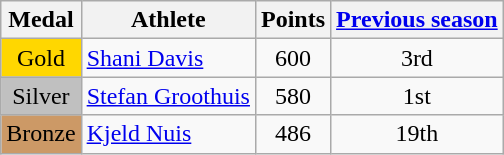<table class="wikitable">
<tr>
<th><strong>Medal</strong></th>
<th><strong>Athlete</strong></th>
<th><strong>Points</strong></th>
<th><strong><a href='#'>Previous season</a></strong></th>
</tr>
<tr align="center">
<td bgcolor="gold">Gold</td>
<td align="left"> <a href='#'>Shani Davis</a></td>
<td>600</td>
<td>3rd</td>
</tr>
<tr align="center">
<td bgcolor="silver">Silver</td>
<td align="left"> <a href='#'>Stefan Groothuis</a></td>
<td>580</td>
<td>1st</td>
</tr>
<tr align="center">
<td bgcolor="CC9966">Bronze</td>
<td align="left"> <a href='#'>Kjeld Nuis</a></td>
<td>486</td>
<td>19th</td>
</tr>
</table>
